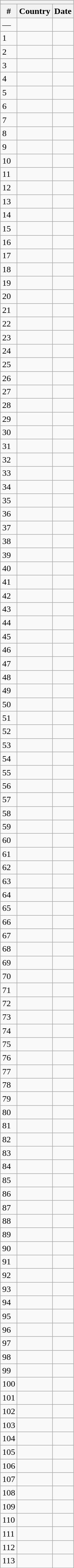<table class="wikitable sortable">
<tr>
<th colspan="3"></th>
</tr>
<tr>
<th>#</th>
<th>Country</th>
<th>Date</th>
</tr>
<tr>
<td>—</td>
<td></td>
<td></td>
</tr>
<tr>
<td>1</td>
<td></td>
<td></td>
</tr>
<tr>
<td>2</td>
<td></td>
<td></td>
</tr>
<tr>
<td>3</td>
<td></td>
<td></td>
</tr>
<tr>
<td>4</td>
<td></td>
<td></td>
</tr>
<tr>
<td>5</td>
<td></td>
<td></td>
</tr>
<tr>
<td>6</td>
<td></td>
<td></td>
</tr>
<tr>
<td>7</td>
<td></td>
<td></td>
</tr>
<tr>
<td>8</td>
<td></td>
<td></td>
</tr>
<tr>
<td>9</td>
<td></td>
<td></td>
</tr>
<tr>
<td>10</td>
<td></td>
<td></td>
</tr>
<tr>
<td>11</td>
<td></td>
<td></td>
</tr>
<tr>
<td>12</td>
<td></td>
<td></td>
</tr>
<tr>
<td>13</td>
<td></td>
<td></td>
</tr>
<tr>
<td>14</td>
<td></td>
<td></td>
</tr>
<tr>
<td>15</td>
<td></td>
<td></td>
</tr>
<tr>
<td>16</td>
<td></td>
<td></td>
</tr>
<tr>
<td>17</td>
<td></td>
<td></td>
</tr>
<tr>
<td>18</td>
<td></td>
<td></td>
</tr>
<tr>
<td>19</td>
<td></td>
<td></td>
</tr>
<tr>
<td>20</td>
<td></td>
<td></td>
</tr>
<tr>
<td>21</td>
<td></td>
<td></td>
</tr>
<tr>
<td>22</td>
<td></td>
<td></td>
</tr>
<tr>
<td>23</td>
<td></td>
<td></td>
</tr>
<tr>
<td>24</td>
<td></td>
<td></td>
</tr>
<tr>
<td>25</td>
<td></td>
<td></td>
</tr>
<tr>
<td>26</td>
<td></td>
<td></td>
</tr>
<tr>
<td>27</td>
<td></td>
<td></td>
</tr>
<tr>
<td>28</td>
<td></td>
<td></td>
</tr>
<tr>
<td>29</td>
<td></td>
<td></td>
</tr>
<tr>
<td>30</td>
<td></td>
<td></td>
</tr>
<tr>
<td>31</td>
<td></td>
<td></td>
</tr>
<tr>
<td>32</td>
<td></td>
<td></td>
</tr>
<tr>
<td>33</td>
<td></td>
<td></td>
</tr>
<tr>
<td>34</td>
<td></td>
<td></td>
</tr>
<tr>
<td>35</td>
<td></td>
<td></td>
</tr>
<tr>
<td>36</td>
<td></td>
<td></td>
</tr>
<tr>
<td>37</td>
<td></td>
<td></td>
</tr>
<tr>
<td>38</td>
<td></td>
<td></td>
</tr>
<tr>
<td>39</td>
<td></td>
<td></td>
</tr>
<tr>
<td>40</td>
<td></td>
<td></td>
</tr>
<tr>
<td>41</td>
<td></td>
<td></td>
</tr>
<tr>
<td>42</td>
<td></td>
<td></td>
</tr>
<tr>
<td>43</td>
<td></td>
<td></td>
</tr>
<tr>
<td>44</td>
<td></td>
<td></td>
</tr>
<tr>
<td>45</td>
<td></td>
<td></td>
</tr>
<tr>
<td>46</td>
<td></td>
<td></td>
</tr>
<tr>
<td>47</td>
<td></td>
<td></td>
</tr>
<tr>
<td>48</td>
<td></td>
<td></td>
</tr>
<tr>
<td>49</td>
<td></td>
<td></td>
</tr>
<tr>
<td>50</td>
<td></td>
<td></td>
</tr>
<tr>
<td>51</td>
<td></td>
<td></td>
</tr>
<tr>
<td>52</td>
<td></td>
<td></td>
</tr>
<tr>
<td>53</td>
<td></td>
<td></td>
</tr>
<tr>
<td>54</td>
<td></td>
<td></td>
</tr>
<tr>
<td>55</td>
<td></td>
<td></td>
</tr>
<tr>
<td>56</td>
<td></td>
<td></td>
</tr>
<tr>
<td>57</td>
<td></td>
<td></td>
</tr>
<tr>
<td>58</td>
<td></td>
<td></td>
</tr>
<tr>
<td>59</td>
<td></td>
<td></td>
</tr>
<tr>
<td>60</td>
<td></td>
<td></td>
</tr>
<tr>
<td>61</td>
<td></td>
<td></td>
</tr>
<tr>
<td>62</td>
<td></td>
<td></td>
</tr>
<tr>
<td>63</td>
<td></td>
<td></td>
</tr>
<tr>
<td>64</td>
<td></td>
<td></td>
</tr>
<tr>
<td>65</td>
<td></td>
<td></td>
</tr>
<tr>
<td>66</td>
<td></td>
<td></td>
</tr>
<tr>
<td>67</td>
<td></td>
<td></td>
</tr>
<tr>
<td>68</td>
<td></td>
<td></td>
</tr>
<tr>
<td>69</td>
<td></td>
<td></td>
</tr>
<tr>
<td>70</td>
<td></td>
<td></td>
</tr>
<tr>
<td>71</td>
<td></td>
<td></td>
</tr>
<tr>
<td>72</td>
<td></td>
<td></td>
</tr>
<tr>
<td>73</td>
<td></td>
<td></td>
</tr>
<tr>
<td>74</td>
<td></td>
<td></td>
</tr>
<tr>
<td>75</td>
<td></td>
<td></td>
</tr>
<tr>
<td>76</td>
<td></td>
<td></td>
</tr>
<tr>
<td>77</td>
<td></td>
<td></td>
</tr>
<tr>
<td>78</td>
<td></td>
<td></td>
</tr>
<tr>
<td>79</td>
<td></td>
<td></td>
</tr>
<tr>
<td>80</td>
<td></td>
<td></td>
</tr>
<tr>
<td>81</td>
<td></td>
<td></td>
</tr>
<tr>
<td>82</td>
<td></td>
<td></td>
</tr>
<tr>
<td>83</td>
<td></td>
<td></td>
</tr>
<tr>
<td>84</td>
<td></td>
<td></td>
</tr>
<tr>
<td>85</td>
<td></td>
<td></td>
</tr>
<tr>
<td>86</td>
<td></td>
<td></td>
</tr>
<tr>
<td>87</td>
<td></td>
<td></td>
</tr>
<tr>
<td>88</td>
<td></td>
<td></td>
</tr>
<tr>
<td>89</td>
<td></td>
<td></td>
</tr>
<tr>
<td>90</td>
<td></td>
<td></td>
</tr>
<tr>
<td>91</td>
<td></td>
<td></td>
</tr>
<tr>
<td>92</td>
<td></td>
<td></td>
</tr>
<tr>
<td>93</td>
<td></td>
<td></td>
</tr>
<tr>
<td>94</td>
<td></td>
<td></td>
</tr>
<tr>
<td>95</td>
<td></td>
<td></td>
</tr>
<tr>
<td>96</td>
<td></td>
<td></td>
</tr>
<tr>
<td>97</td>
<td></td>
<td></td>
</tr>
<tr>
<td>98</td>
<td></td>
<td></td>
</tr>
<tr>
<td>99</td>
<td></td>
<td></td>
</tr>
<tr>
<td>100</td>
<td></td>
<td></td>
</tr>
<tr>
<td>101</td>
<td></td>
<td></td>
</tr>
<tr>
<td>102</td>
<td></td>
<td></td>
</tr>
<tr>
<td>103</td>
<td></td>
<td></td>
</tr>
<tr>
<td>104</td>
<td></td>
<td></td>
</tr>
<tr>
<td>105</td>
<td></td>
<td></td>
</tr>
<tr>
<td>106</td>
<td></td>
<td></td>
</tr>
<tr>
<td>107</td>
<td></td>
<td></td>
</tr>
<tr>
<td>108</td>
<td></td>
<td></td>
</tr>
<tr>
<td>109</td>
<td></td>
<td></td>
</tr>
<tr>
<td>110</td>
<td></td>
<td></td>
</tr>
<tr>
<td>111</td>
<td></td>
<td></td>
</tr>
<tr>
<td>112</td>
<td></td>
<td></td>
</tr>
<tr>
<td>113</td>
<td></td>
<td></td>
</tr>
</table>
